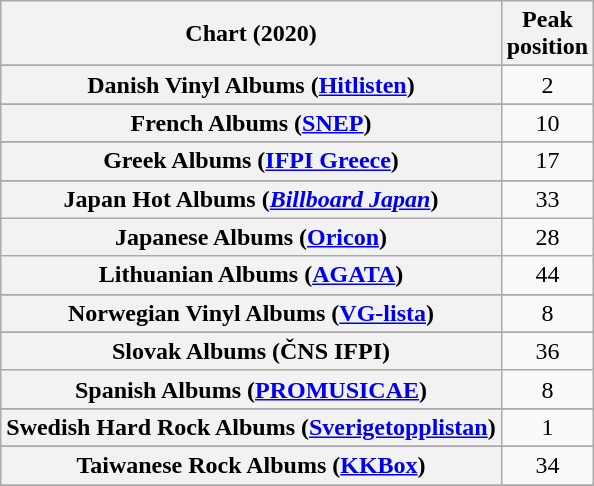<table class="wikitable sortable plainrowheaders" style="text-align:center">
<tr>
<th scope="col">Chart (2020)</th>
<th scope="col">Peak<br>position</th>
</tr>
<tr>
</tr>
<tr>
</tr>
<tr>
</tr>
<tr>
</tr>
<tr>
</tr>
<tr>
</tr>
<tr>
</tr>
<tr>
<th scope="row">Danish Vinyl Albums (<a href='#'>Hitlisten</a>)</th>
<td>2</td>
</tr>
<tr>
</tr>
<tr>
</tr>
<tr>
<th scope="row">French Albums (<a href='#'>SNEP</a>)</th>
<td>10</td>
</tr>
<tr>
</tr>
<tr>
<th scope="row">Greek Albums (<a href='#'>IFPI Greece</a>)</th>
<td>17</td>
</tr>
<tr>
</tr>
<tr>
</tr>
<tr>
</tr>
<tr>
<th scope="row">Japan Hot Albums (<em><a href='#'>Billboard Japan</a></em>)</th>
<td>33</td>
</tr>
<tr>
<th scope="row">Japanese Albums (<a href='#'>Oricon</a>)</th>
<td>28</td>
</tr>
<tr>
<th scope="row">Lithuanian Albums (<a href='#'>AGATA</a>)</th>
<td>44</td>
</tr>
<tr>
</tr>
<tr>
<th scope="row">Norwegian Vinyl Albums (<a href='#'>VG-lista</a>)</th>
<td>8</td>
</tr>
<tr>
</tr>
<tr>
</tr>
<tr>
</tr>
<tr>
<th scope="row">Slovak Albums (ČNS IFPI)</th>
<td>36</td>
</tr>
<tr>
<th scope="row">Spanish Albums (<a href='#'>PROMUSICAE</a>)</th>
<td>8</td>
</tr>
<tr>
</tr>
<tr>
<th scope="row">Swedish Hard Rock Albums (<a href='#'>Sverigetopplistan</a>)</th>
<td>1</td>
</tr>
<tr>
</tr>
<tr>
<th scope="row">Taiwanese Rock Albums (<a href='#'>KKBox</a>)</th>
<td>34</td>
</tr>
<tr>
</tr>
<tr>
</tr>
<tr>
</tr>
<tr>
</tr>
<tr>
</tr>
</table>
